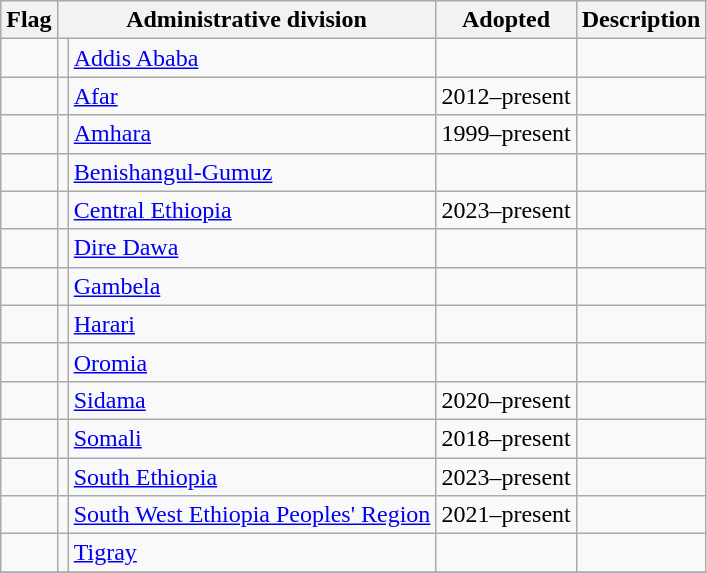<table class="wikitable sortable">
<tr>
<th class="unsortable">Flag</th>
<th colspan="2">Administrative division</th>
<th>Adopted</th>
<th>Description</th>
</tr>
<tr>
<td></td>
<td></td>
<td><a href='#'>Addis Ababa</a></td>
<td></td>
<td></td>
</tr>
<tr>
<td></td>
<td></td>
<td><a href='#'>Afar</a></td>
<td>2012–present</td>
<td></td>
</tr>
<tr>
<td></td>
<td></td>
<td><a href='#'>Amhara</a></td>
<td>1999–present</td>
<td></td>
</tr>
<tr>
<td></td>
<td></td>
<td><a href='#'>Benishangul-Gumuz</a></td>
<td></td>
<td></td>
</tr>
<tr>
<td></td>
<td></td>
<td><a href='#'>Central Ethiopia</a></td>
<td>2023–present</td>
<td></td>
</tr>
<tr>
<td></td>
<td></td>
<td><a href='#'>Dire Dawa</a></td>
<td></td>
<td></td>
</tr>
<tr>
<td></td>
<td></td>
<td><a href='#'>Gambela</a></td>
<td></td>
<td></td>
</tr>
<tr>
<td></td>
<td></td>
<td><a href='#'>Harari</a></td>
<td></td>
<td></td>
</tr>
<tr>
<td></td>
<td></td>
<td><a href='#'>Oromia</a></td>
<td></td>
<td></td>
</tr>
<tr>
<td></td>
<td></td>
<td><a href='#'>Sidama</a></td>
<td>2020–present</td>
<td></td>
</tr>
<tr>
<td></td>
<td></td>
<td><a href='#'>Somali</a></td>
<td>2018–present</td>
<td></td>
</tr>
<tr>
<td></td>
<td></td>
<td><a href='#'>South Ethiopia</a></td>
<td>2023–present</td>
<td></td>
</tr>
<tr>
<td></td>
<td></td>
<td><a href='#'>South West Ethiopia Peoples' Region</a></td>
<td>2021–present</td>
<td></td>
</tr>
<tr>
<td></td>
<td></td>
<td><a href='#'>Tigray</a></td>
<td></td>
<td></td>
</tr>
<tr>
</tr>
</table>
